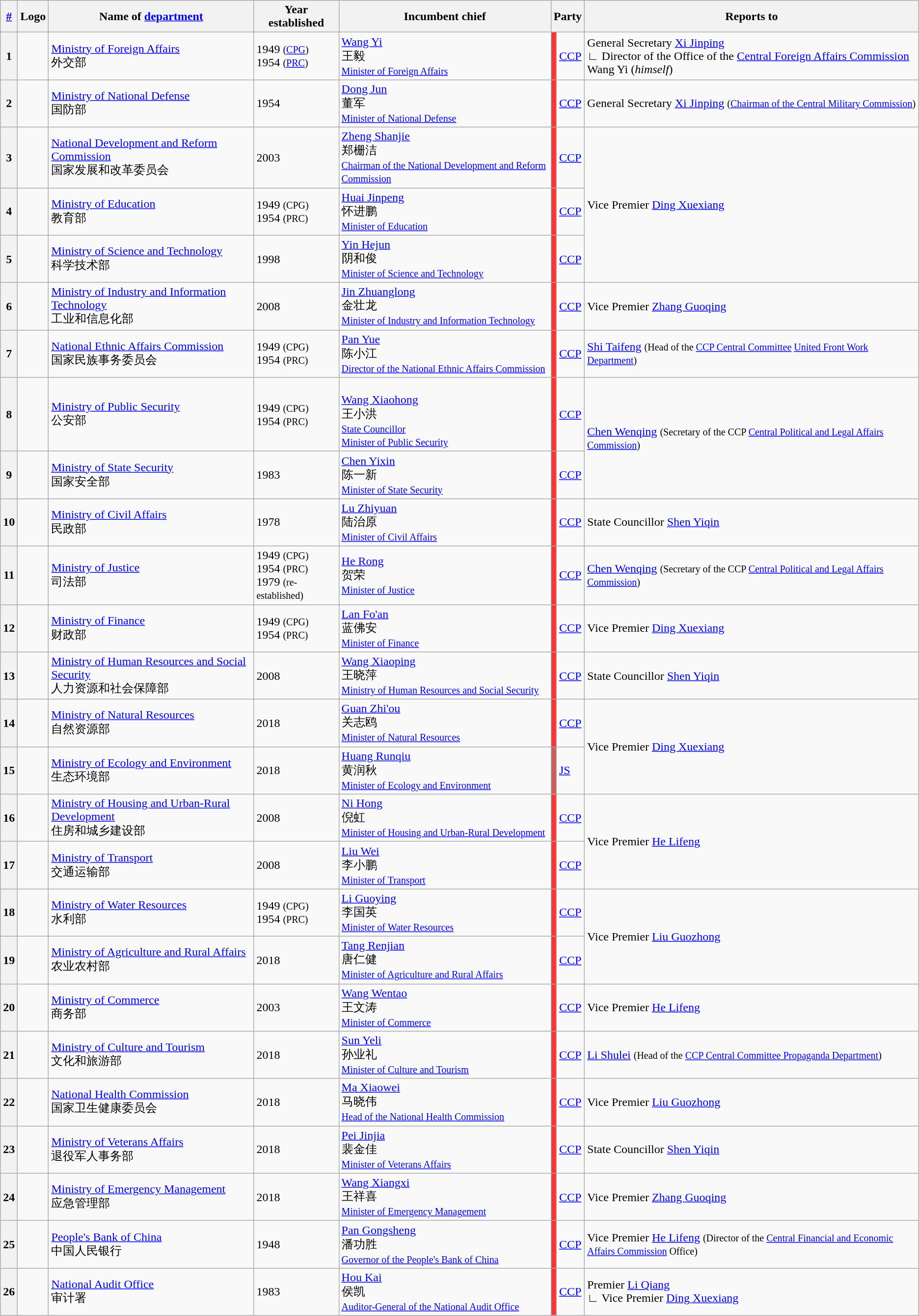<table class="wikitable sortable">
<tr>
<th><a href='#'>#</a></th>
<th>Logo</th>
<th>Name of <a href='#'>department</a></th>
<th>Year established</th>
<th>Incumbent chief</th>
<th colspan="2">Party</th>
<th>Reports to</th>
</tr>
<tr>
<th>1</th>
<td style="text-align:center;"></td>
<td><a href='#'>Ministry of Foreign Affairs</a><br>外交部</td>
<td>1949 <small>(<a href='#'>CPG</a>)</small><br>1954 <small>(<a href='#'>PRC</a>)</small></td>
<td><a href='#'>Wang Yi</a><br>王毅<br><small><a href='#'>Minister of Foreign Affairs</a></small></td>
<td style="background:#FF3333;"></td>
<td><a href='#'>CCP</a></td>
<td>General Secretary <a href='#'>Xi Jinping</a><br>∟ Director of the Office of the <a href='#'>Central Foreign Affairs Commission</a> Wang Yi (<em>himself</em>)</td>
</tr>
<tr>
<th>2</th>
<td style="text-align:center;"></td>
<td><a href='#'>Ministry of National Defense</a><br>国防部</td>
<td>1954</td>
<td><a href='#'>Dong Jun</a><br>董军<br><small><a href='#'>Minister of National Defense</a></small></td>
<td style="background:#FF3333;"></td>
<td><a href='#'>CCP</a></td>
<td>General Secretary <a href='#'>Xi Jinping</a> <small>(<a href='#'>Chairman of the Central Military Commission</a>)</small></td>
</tr>
<tr>
<th>3</th>
<td style="text-align:center;"></td>
<td><a href='#'>National Development and Reform Commission</a><br>国家发展和改革委员会</td>
<td>2003</td>
<td><a href='#'>Zheng Shanjie</a><br>郑栅洁<br><small><a href='#'>Chairman of the National Development and Reform Commission</a></small></td>
<td style="background:#FF3333;"></td>
<td><a href='#'>CCP</a></td>
<td rowspan="3">Vice Premier <a href='#'>Ding Xuexiang</a></td>
</tr>
<tr>
<th>4</th>
<td style="text-align:center;"></td>
<td><a href='#'>Ministry of Education</a><br>教育部</td>
<td>1949 <small>(CPG)</small><br>1954 <small>(PRC)</small></td>
<td><a href='#'>Huai Jinpeng</a><br>怀进鹏<br><small><a href='#'>Minister of Education</a></small></td>
<td style="background:#FF3333;"></td>
<td><a href='#'>CCP</a></td>
</tr>
<tr>
<th>5</th>
<td style="text-align:center;"></td>
<td><a href='#'>Ministry of Science and Technology</a><br>科学技术部</td>
<td>1998</td>
<td><a href='#'>Yin Hejun</a><br>阴和俊<br><small><a href='#'>Minister of Science and Technology</a></small></td>
<td style="background:#FF3333;"></td>
<td><a href='#'>CCP</a></td>
</tr>
<tr>
<th>6</th>
<td style="text-align:center;"></td>
<td><a href='#'>Ministry of Industry and Information Technology</a><br>工业和信息化部</td>
<td>2008</td>
<td><a href='#'>Jin Zhuanglong</a><br>金壮龙<br><small><a href='#'>Minister of Industry and Information Technology</a></small></td>
<td style="background:#FF3333;"></td>
<td><a href='#'>CCP</a></td>
<td>Vice Premier <a href='#'>Zhang Guoqing</a></td>
</tr>
<tr>
<th>7</th>
<td style="text-align:center;"></td>
<td><a href='#'>National Ethnic Affairs Commission</a><br>国家民族事务委员会</td>
<td>1949 <small>(CPG)</small><br>1954 <small>(PRC)</small></td>
<td><a href='#'>Pan Yue</a><br>陈小江<br><small><a href='#'>Director of the National Ethnic Affairs Commission</a></small></td>
<td style="background:#FF3333;"></td>
<td><a href='#'>CCP</a></td>
<td><a href='#'>Shi Taifeng</a> <small>(Head of the <a href='#'>CCP Central Committee</a> <a href='#'>United Front Work Department</a>)</small></td>
</tr>
<tr>
<th>8</th>
<td style="text-align:center;"></td>
<td><a href='#'>Ministry of Public Security</a> <br>公安部</td>
<td>1949 <small>(CPG)</small><br>1954 <small>(PRC)</small></td>
<td><small></small><br><a href='#'>Wang Xiaohong</a><br>王小洪<br><small><a href='#'>State Councillor</a></small><br><small><a href='#'>Minister of Public Security</a></small></td>
<td style="background:#FF3333;"></td>
<td><a href='#'>CCP</a></td>
<td rowspan="2"><a href='#'>Chen Wenqing</a> <small>(Secretary of the CCP <a href='#'>Central Political and Legal Affairs Commission</a>)</small></td>
</tr>
<tr>
<th>9</th>
<td style="text-align:center;"></td>
<td><a href='#'>Ministry of State Security</a><br>国家安全部</td>
<td>1983</td>
<td><a href='#'>Chen Yixin</a><br>陈一新<br><small><a href='#'>Minister of State Security</a></small></td>
<td style="background:#FF3333;"></td>
<td><a href='#'>CCP</a></td>
</tr>
<tr>
<th>10</th>
<td style="text-align:center;"></td>
<td><a href='#'>Ministry of Civil Affairs</a><br>民政部</td>
<td>1978</td>
<td><a href='#'>Lu Zhiyuan</a><br>陆治原<br><small><a href='#'>Minister of Civil Affairs</a></small></td>
<td style="background:#FF3333;"></td>
<td><a href='#'>CCP</a></td>
<td>State Councillor <a href='#'>Shen Yiqin</a></td>
</tr>
<tr>
<th>11</th>
<td style="text-align:center;"></td>
<td><a href='#'>Ministry of Justice</a><br>司法部</td>
<td>1949 <small>(CPG)<br></small>1954 <small>(PRC)</small><br>1979 <small>(re-established)</small></td>
<td><a href='#'>He Rong</a><br>贺荣<br><small><a href='#'>Minister of Justice</a></small></td>
<td style="background:#FF3333;"></td>
<td><a href='#'>CCP</a></td>
<td><a href='#'>Chen Wenqing</a> <small>(Secretary of the CCP <a href='#'>Central Political and Legal Affairs Commission</a>)</small></td>
</tr>
<tr>
<th>12</th>
<td style="text-align:center;"></td>
<td><a href='#'>Ministry of Finance</a><br>财政部</td>
<td>1949 <small>(CPG)</small><br>1954 <small>(PRC)</small></td>
<td><a href='#'>Lan Fo'an</a><br>蓝佛安<br><small><a href='#'>Minister of Finance</a></small></td>
<td style="background:#FF3333;"></td>
<td><a href='#'>CCP</a></td>
<td>Vice Premier <a href='#'>Ding Xuexiang</a></td>
</tr>
<tr>
<th>13</th>
<td style="text-align:center;"></td>
<td><a href='#'>Ministry of Human Resources and Social Security</a><br>人力资源和社会保障部</td>
<td>2008</td>
<td><a href='#'>Wang Xiaoping</a><br>王晓萍<br><small><a href='#'>Ministry of Human Resources and Social Security</a></small></td>
<td style="background:#FF3333;"></td>
<td><a href='#'>CCP</a></td>
<td>State Councillor <a href='#'>Shen Yiqin</a></td>
</tr>
<tr>
<th>14</th>
<td style="text-align:center;"></td>
<td><a href='#'>Ministry of Natural Resources</a><br>自然资源部</td>
<td>2018</td>
<td><a href='#'>Guan Zhi'ou</a><br>关志鸥<br><small><a href='#'>Minister of Natural Resources</a></small></td>
<td style="background:#FF3333;"></td>
<td><a href='#'>CCP</a></td>
<td rowspan="2">Vice Premier <a href='#'>Ding Xuexiang</a></td>
</tr>
<tr>
<th>15</th>
<td style="text-align:center;"></td>
<td><a href='#'>Ministry of Ecology and Environment</a><br>生态环境部</td>
<td>2018</td>
<td><a href='#'>Huang Runqiu</a><br>黄润秋<br><small><a href='#'>Minister of Ecology and Environment</a></small></td>
<td style="background:#cd5c5c;"></td>
<td><a href='#'>JS</a></td>
</tr>
<tr>
<th>16</th>
<td style="text-align:center;"></td>
<td><a href='#'>Ministry of Housing and Urban-Rural Development</a><br>住房和城乡建设部</td>
<td>2008</td>
<td><a href='#'>Ni Hong</a><br>倪虹<br><small><a href='#'>Minister of Housing and Urban-Rural Development</a></small></td>
<td style="background:#FF3333;"></td>
<td><a href='#'>CCP</a></td>
<td rowspan="2">Vice Premier <a href='#'>He Lifeng</a></td>
</tr>
<tr>
<th>17</th>
<td style="text-align:center;"></td>
<td><a href='#'>Ministry of Transport</a><br>交通运输部</td>
<td>2008</td>
<td><a href='#'>Liu Wei</a><br>李小鹏<br><small><a href='#'>Minister of Transport</a></small></td>
<td style="background:#FF3333;"></td>
<td><a href='#'>CCP</a></td>
</tr>
<tr>
<th>18</th>
<td style="text-align:center;"></td>
<td><a href='#'>Ministry of Water Resources</a><br>水利部</td>
<td>1949 <small>(CPG)</small><br>1954 <small>(PRC)</small></td>
<td><a href='#'>Li Guoying</a><br>李国英<br><small><a href='#'>Minister of Water Resources</a></small></td>
<td style="background:#FF3333;"></td>
<td><a href='#'>CCP</a></td>
<td rowspan="2">Vice Premier <a href='#'>Liu Guozhong</a></td>
</tr>
<tr>
<th>19</th>
<td style="text-align:center;"></td>
<td><a href='#'>Ministry of Agriculture and Rural Affairs</a><br>农业农村部</td>
<td>2018</td>
<td><a href='#'>Tang Renjian</a><br>唐仁健<br><small><a href='#'>Minister of Agriculture and Rural Affairs</a></small></td>
<td style="background:#FF3333;"></td>
<td><a href='#'>CCP</a></td>
</tr>
<tr>
<th>20</th>
<td style="text-align:center;"></td>
<td><a href='#'>Ministry of Commerce</a><br>商务部</td>
<td>2003</td>
<td><a href='#'>Wang Wentao</a><br>王文涛<br><small><a href='#'>Minister of Commerce</a></small></td>
<td style="background:#FF3333;"></td>
<td><a href='#'>CCP</a></td>
<td>Vice Premier <a href='#'>He Lifeng</a></td>
</tr>
<tr>
<th>21</th>
<td style="text-align:center;"></td>
<td><a href='#'>Ministry of Culture and Tourism</a><br>文化和旅游部</td>
<td>2018</td>
<td><a href='#'>Sun Yeli</a><br>孙业礼<br><small><a href='#'>Minister of Culture and Tourism</a></small></td>
<td style="background:#FF3333;"></td>
<td><a href='#'>CCP</a></td>
<td><a href='#'>Li Shulei</a> <small>(Head of the <a href='#'>CCP Central Committee Propaganda Department</a>)</small></td>
</tr>
<tr>
<th>22</th>
<td style="text-align:center;"></td>
<td><a href='#'>National Health Commission</a><br>国家卫生健康委员会</td>
<td>2018</td>
<td><a href='#'>Ma Xiaowei</a><br>马晓伟<br><small><a href='#'>Head of the National Health Commission</a></small></td>
<td style="background:#FF3333;"></td>
<td><a href='#'>CCP</a></td>
<td>Vice Premier <a href='#'>Liu Guozhong</a></td>
</tr>
<tr>
<th>23</th>
<td style="text-align:center;"></td>
<td><a href='#'>Ministry of Veterans Affairs</a><br>退役军人事务部</td>
<td>2018</td>
<td><a href='#'>Pei Jinjia</a><br>裴金佳<br><small><a href='#'>Minister of Veterans Affairs</a></small></td>
<td style="background:#FF3333;"></td>
<td><a href='#'>CCP</a></td>
<td>State Councillor <a href='#'>Shen Yiqin</a></td>
</tr>
<tr>
<th>24</th>
<td style="text-align:center;"></td>
<td><a href='#'>Ministry of Emergency Management</a><br>应急管理部</td>
<td>2018</td>
<td><a href='#'>Wang Xiangxi</a><br>王祥喜<br><small><a href='#'>Minister of Emergency Management</a></small></td>
<td style="background:#FF3333;"></td>
<td><a href='#'>CCP</a></td>
<td>Vice Premier <a href='#'>Zhang Guoqing</a></td>
</tr>
<tr>
<th>25</th>
<td style="text-align:center;"></td>
<td><a href='#'>People's Bank of China</a> <br>中国人民银行</td>
<td>1948</td>
<td><a href='#'>Pan Gongsheng</a><br>潘功胜<br><small><a href='#'>Governor of the People's Bank of China</a></small></td>
<td style="background:#FF3333;"></td>
<td><a href='#'>CCP</a></td>
<td>Vice Premier <a href='#'>He Lifeng</a> <small>(Director of the <a href='#'>Central Financial and Economic Affairs Commission</a> Office)</small></td>
</tr>
<tr>
<th>26</th>
<td style="text-align:center;"></td>
<td><a href='#'>National Audit Office</a><br>审计署</td>
<td>1983</td>
<td><a href='#'>Hou Kai</a><br>侯凯<br><small><a href='#'>Auditor-General of the National Audit Office</a></small></td>
<td style="background:#FF3333;"></td>
<td><a href='#'>CCP</a></td>
<td>Premier <a href='#'>Li Qiang</a><br>∟ Vice Premier <a href='#'>Ding Xuexiang</a></td>
</tr>
</table>
